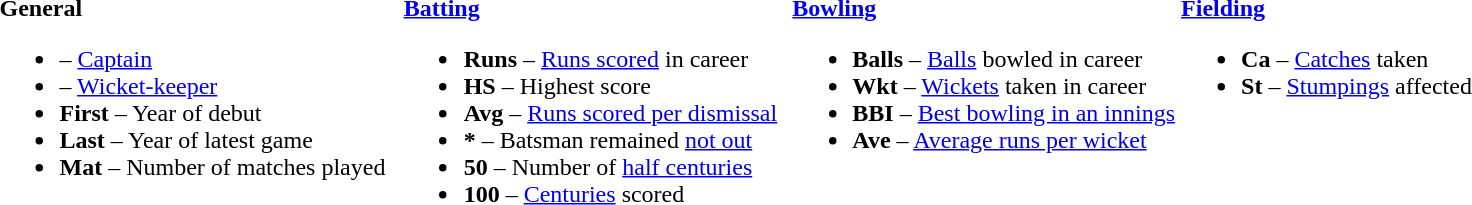<table>
<tr>
<td valign="top" style="width:26%"><br><strong>General</strong><ul><li> – <a href='#'>Captain</a></li><li> – <a href='#'>Wicket-keeper</a></li><li><strong>First</strong> – Year of debut</li><li><strong>Last</strong> – Year of latest game</li><li><strong>Mat</strong> – Number of matches played</li></ul></td>
<td valign="top" style="width:25%"><br><strong><a href='#'>Batting</a></strong><ul><li><strong>Runs</strong> – <a href='#'>Runs scored</a> in career</li><li><strong>HS</strong> – Highest score</li><li><strong>Avg</strong> – <a href='#'>Runs scored per dismissal</a></li><li><strong>*</strong> – Batsman remained <a href='#'>not out</a></li><li><strong>50</strong> – Number of <a href='#'>half centuries</a></li><li><strong>100</strong> – <a href='#'>Centuries</a> scored</li></ul></td>
<td valign="top" style="width:25%"><br><strong><a href='#'>Bowling</a></strong><ul><li><strong>Balls</strong> – <a href='#'>Balls</a> bowled in career</li><li><strong>Wkt</strong> – <a href='#'>Wickets</a> taken in career</li><li><strong>BBI</strong> – <a href='#'>Best bowling in an innings</a></li><li><strong>Ave</strong> – <a href='#'>Average runs per wicket</a></li></ul></td>
<td valign="top" style="width:24%"><br><strong><a href='#'>Fielding</a></strong><ul><li><strong>Ca</strong> – <a href='#'>Catches</a> taken</li><li><strong>St</strong> – <a href='#'>Stumpings</a> affected</li></ul></td>
</tr>
</table>
